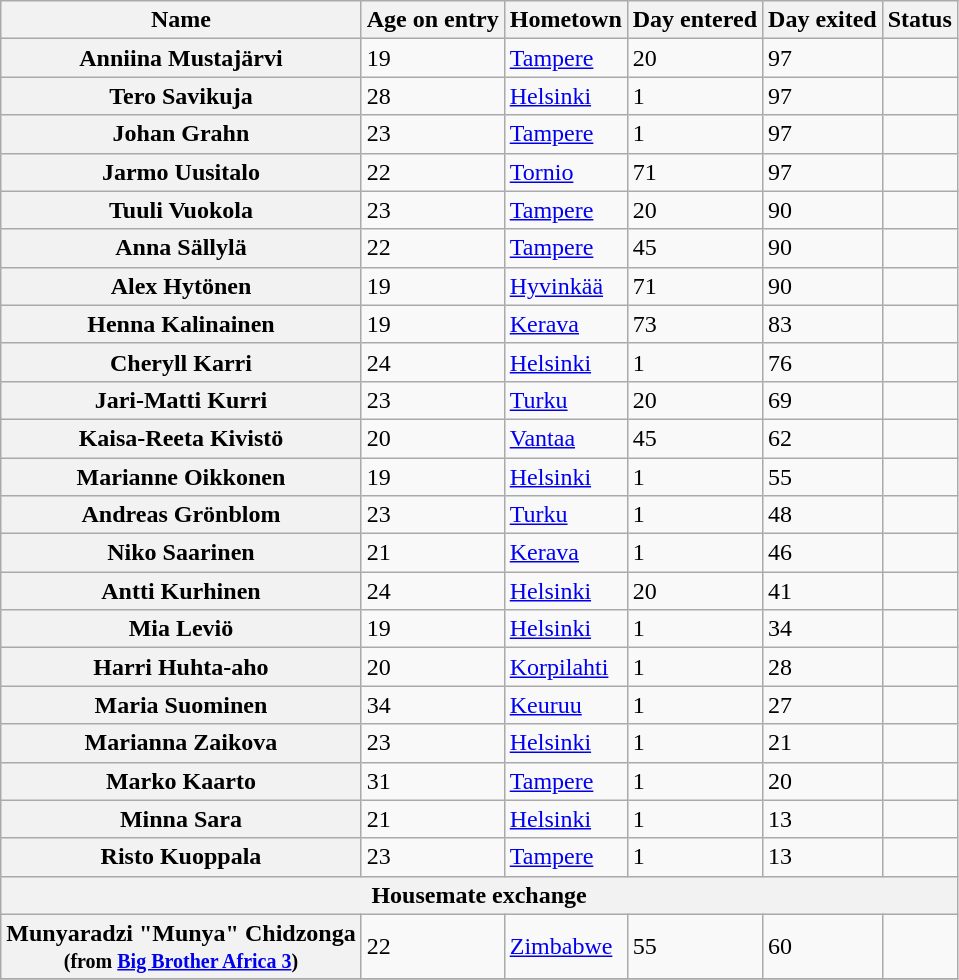<table class="wikitable sortable">
<tr>
<th>Name</th>
<th>Age on entry</th>
<th>Hometown</th>
<th>Day entered</th>
<th>Day exited</th>
<th>Status</th>
</tr>
<tr>
<th>Anniina Mustajärvi</th>
<td>19</td>
<td><a href='#'>Tampere</a></td>
<td>20</td>
<td>97</td>
<td></td>
</tr>
<tr>
<th>Tero Savikuja</th>
<td>28</td>
<td><a href='#'>Helsinki</a></td>
<td>1</td>
<td>97</td>
<td></td>
</tr>
<tr>
<th>Johan Grahn</th>
<td>23</td>
<td><a href='#'>Tampere</a></td>
<td>1</td>
<td>97</td>
<td></td>
</tr>
<tr>
<th>Jarmo Uusitalo</th>
<td>22</td>
<td><a href='#'>Tornio</a></td>
<td>71</td>
<td>97</td>
<td></td>
</tr>
<tr>
<th>Tuuli Vuokola</th>
<td>23</td>
<td><a href='#'>Tampere</a></td>
<td>20</td>
<td>90</td>
<td></td>
</tr>
<tr>
<th>Anna Sällylä</th>
<td>22</td>
<td><a href='#'>Tampere</a></td>
<td>45</td>
<td>90</td>
<td></td>
</tr>
<tr>
<th>Alex Hytönen</th>
<td>19</td>
<td><a href='#'>Hyvinkää</a></td>
<td>71</td>
<td>90</td>
<td></td>
</tr>
<tr>
<th>Henna Kalinainen</th>
<td>19</td>
<td><a href='#'>Kerava</a></td>
<td>73</td>
<td>83</td>
<td></td>
</tr>
<tr>
<th>Cheryll Karri</th>
<td>24</td>
<td><a href='#'>Helsinki</a></td>
<td>1</td>
<td>76</td>
<td></td>
</tr>
<tr>
<th>Jari-Matti Kurri</th>
<td>23</td>
<td><a href='#'>Turku</a></td>
<td>20</td>
<td>69</td>
<td></td>
</tr>
<tr>
<th>Kaisa-Reeta Kivistö</th>
<td>20</td>
<td><a href='#'>Vantaa</a></td>
<td>45</td>
<td>62</td>
<td></td>
</tr>
<tr>
<th>Marianne Oikkonen</th>
<td>19</td>
<td><a href='#'>Helsinki</a></td>
<td>1</td>
<td>55</td>
<td></td>
</tr>
<tr>
<th>Andreas Grönblom</th>
<td>23</td>
<td><a href='#'>Turku</a></td>
<td>1</td>
<td>48</td>
<td></td>
</tr>
<tr>
<th>Niko Saarinen</th>
<td>21</td>
<td><a href='#'>Kerava</a></td>
<td>1</td>
<td>46</td>
<td></td>
</tr>
<tr>
<th>Antti Kurhinen</th>
<td>24</td>
<td><a href='#'>Helsinki</a></td>
<td>20</td>
<td>41</td>
<td></td>
</tr>
<tr>
<th>Mia Leviö</th>
<td>19</td>
<td><a href='#'>Helsinki</a></td>
<td>1</td>
<td>34</td>
<td></td>
</tr>
<tr>
<th>Harri Huhta-aho</th>
<td>20</td>
<td><a href='#'>Korpilahti</a></td>
<td>1</td>
<td>28</td>
<td></td>
</tr>
<tr>
<th>Maria Suominen</th>
<td>34</td>
<td><a href='#'>Keuruu</a></td>
<td>1</td>
<td>27</td>
<td></td>
</tr>
<tr>
<th>Marianna Zaikova</th>
<td>23</td>
<td><a href='#'>Helsinki</a></td>
<td>1</td>
<td>21</td>
<td></td>
</tr>
<tr>
<th>Marko Kaarto</th>
<td>31</td>
<td><a href='#'>Tampere</a></td>
<td>1</td>
<td>20</td>
<td></td>
</tr>
<tr>
<th>Minna Sara</th>
<td>21</td>
<td><a href='#'>Helsinki</a></td>
<td>1</td>
<td>13</td>
<td></td>
</tr>
<tr>
<th>Risto Kuoppala</th>
<td>23</td>
<td><a href='#'>Tampere</a></td>
<td>1</td>
<td>13</td>
<td></td>
</tr>
<tr>
<th colspan="6">Housemate exchange</th>
</tr>
<tr>
<th>Munyaradzi "Munya" Chidzonga<br><small>(from <a href='#'>Big Brother Africa 3</a>)</small></th>
<td>22</td>
<td><a href='#'>Zimbabwe</a></td>
<td>55</td>
<td>60</td>
<td></td>
</tr>
<tr>
</tr>
</table>
